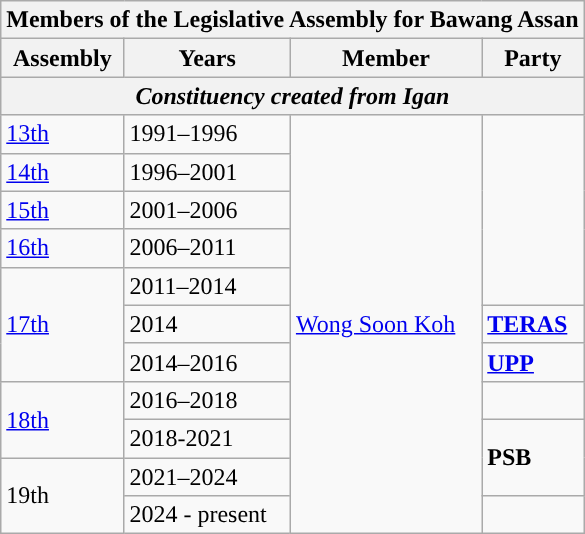<table class=wikitable>
<tr>
<th colspan="4">Members of the Legislative Assembly for Bawang Assan</th>
</tr>
<tr>
<th>Assembly</th>
<th>Years</th>
<th>Member</th>
<th>Party</th>
</tr>
<tr>
<th colspan=4 align=center><em>Constituency created from Igan</em></th>
</tr>
<tr>
<td><a href='#'>13th</a></td>
<td>1991–1996</td>
<td rowspan="11"><a href='#'>Wong Soon Koh</a></td>
<td rowspan=5></td>
</tr>
<tr>
<td><a href='#'>14th</a></td>
<td>1996–2001</td>
</tr>
<tr>
<td><a href='#'>15th</a></td>
<td>2001–2006</td>
</tr>
<tr>
<td><a href='#'>16th</a></td>
<td>2006–2011</td>
</tr>
<tr>
<td rowspan=3><a href='#'>17th</a></td>
<td>2011–2014</td>
</tr>
<tr>
<td>2014</td>
<td><strong><a href='#'>TERAS</a></strong></td>
</tr>
<tr>
<td>2014–2016</td>
<td><strong><a href='#'>UPP</a></strong></td>
</tr>
<tr>
<td rowspan="2"><a href='#'>18th</a></td>
<td>2016–2018</td>
<td></td>
</tr>
<tr>
<td>2018-2021</td>
<td rowspan=2><strong>PSB</strong></td>
</tr>
<tr>
<td rowspan="2">19th</td>
<td>2021–2024</td>
</tr>
<tr>
<td>2024 - present</td>
<td></td>
</tr>
</table>
